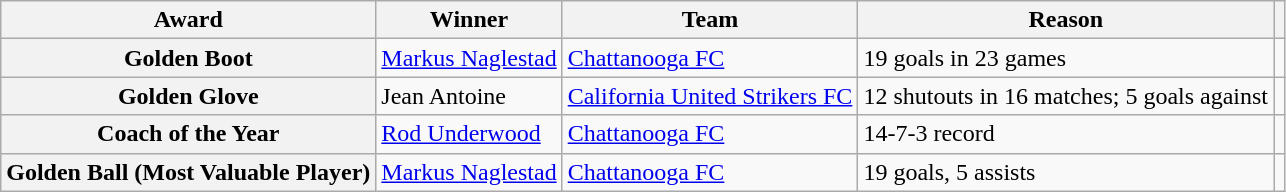<table class="wikitable">
<tr>
<th>Award</th>
<th>Winner</th>
<th>Team</th>
<th>Reason</th>
<th></th>
</tr>
<tr>
<th>Golden Boot</th>
<td> <a href='#'>Markus Naglestad</a></td>
<td><a href='#'>Chattanooga FC</a></td>
<td>19 goals in 23 games</td>
<td align=center></td>
</tr>
<tr>
<th>Golden Glove</th>
<td> Jean Antoine</td>
<td><a href='#'>California United Strikers FC</a></td>
<td>12 shutouts in 16 matches; 5 goals against</td>
<td align=center></td>
</tr>
<tr>
<th>Coach of the Year</th>
<td> <a href='#'>Rod Underwood</a></td>
<td><a href='#'>Chattanooga FC</a></td>
<td>14-7-3 record</td>
<td align=center></td>
</tr>
<tr>
<th>Golden Ball (Most Valuable Player)</th>
<td> <a href='#'>Markus Naglestad</a></td>
<td><a href='#'>Chattanooga FC</a></td>
<td>19 goals, 5 assists</td>
<td align=center></td>
</tr>
</table>
